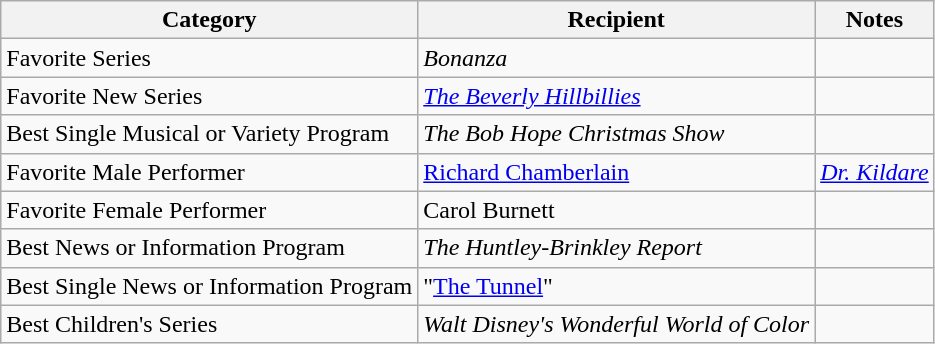<table class="wikitable">
<tr>
<th>Category</th>
<th>Recipient</th>
<th>Notes</th>
</tr>
<tr>
<td>Favorite Series</td>
<td><em>Bonanza</em></td>
<td></td>
</tr>
<tr>
<td>Favorite New Series</td>
<td><em><a href='#'>The Beverly Hillbillies</a></em></td>
<td></td>
</tr>
<tr>
<td>Best Single Musical or Variety Program</td>
<td><em>The Bob Hope Christmas Show</em></td>
<td></td>
</tr>
<tr>
<td>Favorite Male Performer</td>
<td><a href='#'>Richard Chamberlain</a></td>
<td><em><a href='#'>Dr. Kildare</a></em></td>
</tr>
<tr>
<td>Favorite Female Performer</td>
<td>Carol Burnett</td>
<td></td>
</tr>
<tr>
<td>Best News or Information Program</td>
<td><em>The Huntley-Brinkley Report</em></td>
<td></td>
</tr>
<tr>
<td>Best Single News or Information Program</td>
<td>"<a href='#'>The Tunnel</a>"</td>
<td></td>
</tr>
<tr>
<td>Best Children's Series</td>
<td><em>Walt Disney's Wonderful World of Color</em></td>
<td></td>
</tr>
</table>
